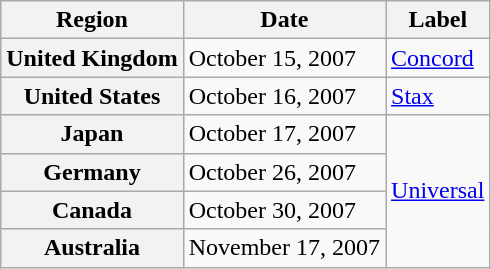<table class="wikitable plainrowheaders">
<tr>
<th scope="col">Region</th>
<th scope="col">Date</th>
<th scope="col">Label</th>
</tr>
<tr>
<th scope="row">United Kingdom</th>
<td>October 15, 2007</td>
<td><a href='#'>Concord</a></td>
</tr>
<tr>
<th scope="row">United States</th>
<td>October 16, 2007</td>
<td><a href='#'>Stax</a></td>
</tr>
<tr>
<th scope="row">Japan</th>
<td>October 17, 2007</td>
<td rowspan="4"><a href='#'>Universal</a></td>
</tr>
<tr>
<th scope="row">Germany</th>
<td>October 26, 2007</td>
</tr>
<tr>
<th scope="row">Canada</th>
<td>October 30, 2007</td>
</tr>
<tr>
<th scope="row">Australia</th>
<td>November 17, 2007</td>
</tr>
</table>
